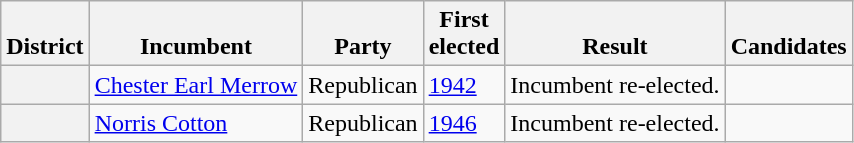<table class=wikitable>
<tr valign=bottom>
<th>District</th>
<th>Incumbent</th>
<th>Party</th>
<th>First<br>elected</th>
<th>Result</th>
<th>Candidates</th>
</tr>
<tr>
<th></th>
<td><a href='#'>Chester Earl Merrow</a></td>
<td>Republican</td>
<td><a href='#'>1942</a></td>
<td>Incumbent re-elected.</td>
<td nowrap></td>
</tr>
<tr>
<th></th>
<td><a href='#'>Norris Cotton</a></td>
<td>Republican</td>
<td><a href='#'>1946</a></td>
<td>Incumbent re-elected.</td>
<td nowrap></td>
</tr>
</table>
